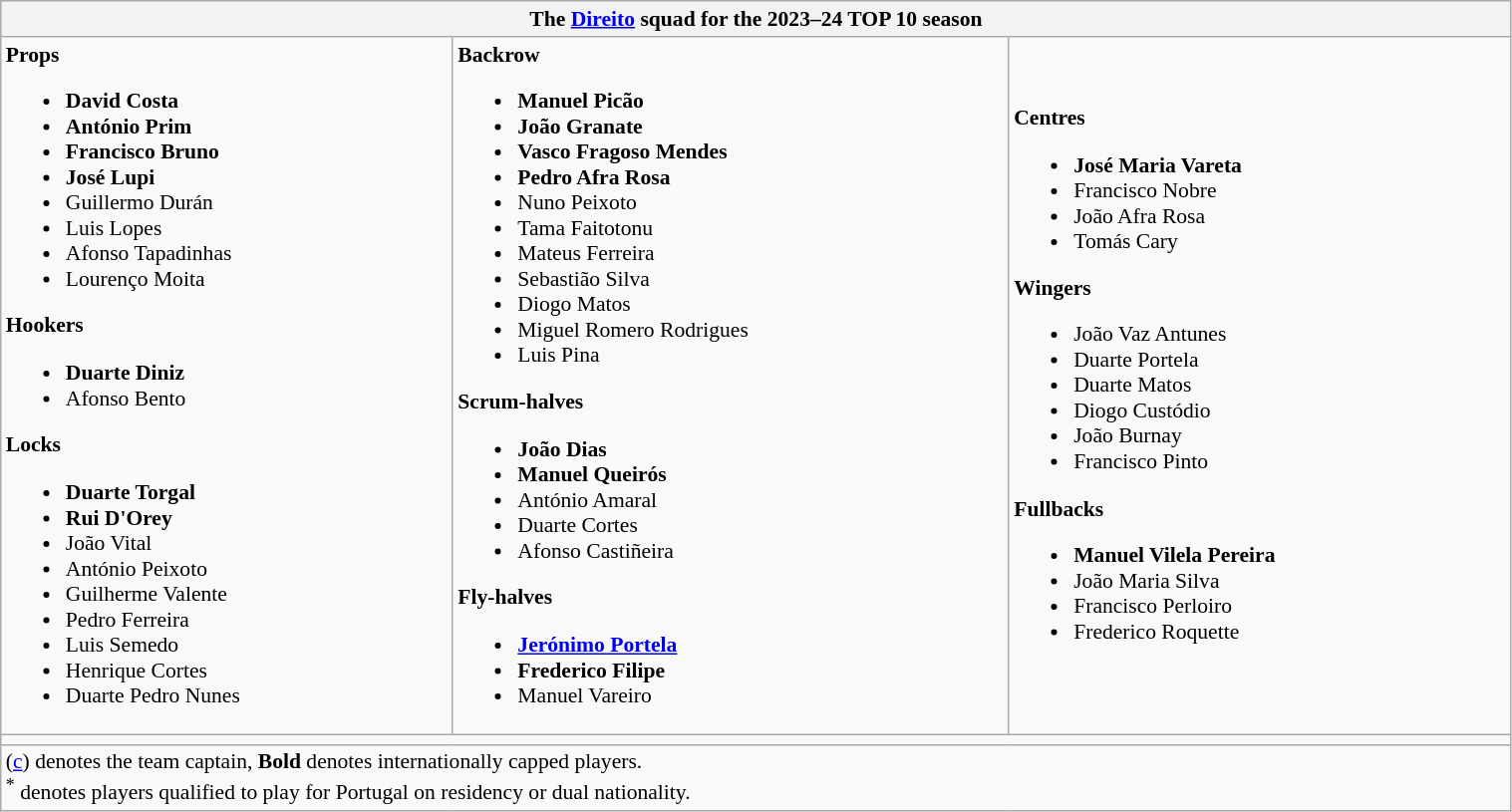<table class="wikitable" style="text-align:left; font-size:90%; width:80%">
<tr>
<th colspan="3">The <strong><a href='#'>Direito</a></strong> squad for the 2023–24 TOP 10 season</th>
</tr>
<tr>
<td><strong>Props</strong><br><ul><li> <strong>David Costa</strong></li><li> <strong>António Prim</strong></li><li> <strong>Francisco Bruno</strong></li><li> <strong>José Lupi</strong></li><li> Guillermo Durán</li><li> Luis Lopes</li><li> Afonso Tapadinhas</li><li> Lourenço Moita</li></ul><strong>Hookers</strong><ul><li> <strong>Duarte Diniz</strong></li><li> Afonso Bento</li></ul><strong>Locks</strong><ul><li> <strong>Duarte Torgal</strong></li><li> <strong>Rui D'Orey</strong></li><li> João Vital</li><li> António Peixoto</li><li> Guilherme Valente</li><li> Pedro Ferreira</li><li> Luis Semedo</li><li> Henrique Cortes</li><li> Duarte Pedro Nunes</li></ul></td>
<td><strong>Backrow</strong><br><ul><li> <strong>Manuel Picão</strong></li><li> <strong>João Granate</strong></li><li> <strong>Vasco Fragoso Mendes</strong></li><li> <strong>Pedro Afra Rosa</strong></li><li> Nuno Peixoto</li><li> Tama Faitotonu</li><li> Mateus Ferreira</li><li> Sebastião Silva</li><li> Diogo Matos</li><li> Miguel Romero Rodrigues</li><li> Luis Pina</li></ul><strong>Scrum-halves</strong><ul><li> <strong>João Dias</strong></li><li> <strong>Manuel Queirós</strong></li><li> António Amaral</li><li> Duarte Cortes</li><li> Afonso Castiñeira</li></ul><strong>Fly-halves</strong><ul><li> <strong><a href='#'>Jerónimo Portela</a></strong></li><li> <strong>Frederico Filipe</strong></li><li> Manuel Vareiro</li></ul></td>
<td><strong>Centres</strong><br><ul><li> <strong>José Maria Vareta</strong></li><li> Francisco Nobre</li><li> João Afra Rosa</li><li> Tomás Cary</li></ul><strong>Wingers</strong><ul><li> João Vaz Antunes</li><li> Duarte Portela</li><li> Duarte Matos</li><li> Diogo Custódio</li><li> João Burnay</li><li> Francisco Pinto</li></ul><strong>Fullbacks</strong><ul><li> <strong>Manuel Vilela Pereira</strong></li><li> João Maria Silva</li><li> Francisco Perloiro</li><li> Frederico Roquette</li></ul></td>
</tr>
<tr>
<td colspan="3"></td>
</tr>
<tr>
<td colspan="3">(<a href='#'>c</a>) denotes the team captain, <strong>Bold</strong> denotes internationally capped players.<br><sup>*</sup> denotes players qualified to play for Portugal on residency or dual nationality.
</td>
</tr>
</table>
